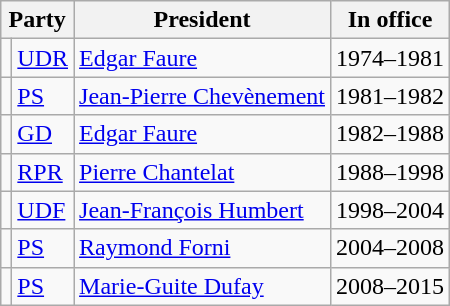<table class="wikitable">
<tr>
<th colspan="2">Party</th>
<th>President</th>
<th>In office</th>
</tr>
<tr>
<td></td>
<td><a href='#'>UDR</a></td>
<td><a href='#'>Edgar Faure</a></td>
<td>1974–1981</td>
</tr>
<tr>
<td></td>
<td><a href='#'>PS</a></td>
<td><a href='#'>Jean-Pierre Chevènement</a></td>
<td>1981–1982</td>
</tr>
<tr>
<td></td>
<td><a href='#'>GD</a></td>
<td><a href='#'>Edgar Faure</a></td>
<td>1982–1988</td>
</tr>
<tr>
<td></td>
<td><a href='#'>RPR</a></td>
<td><a href='#'>Pierre Chantelat</a></td>
<td>1988–1998</td>
</tr>
<tr>
<td></td>
<td><a href='#'>UDF</a></td>
<td><a href='#'>Jean-François Humbert</a></td>
<td>1998–2004</td>
</tr>
<tr>
<td></td>
<td><a href='#'>PS</a></td>
<td><a href='#'>Raymond Forni</a></td>
<td>2004–2008</td>
</tr>
<tr>
<td></td>
<td><a href='#'>PS</a></td>
<td><a href='#'>Marie-Guite Dufay</a></td>
<td>2008–2015</td>
</tr>
</table>
